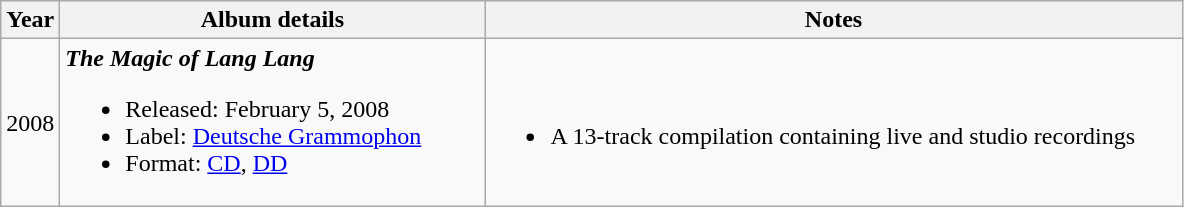<table class="wikitable sortable" border="1">
<tr>
<th width="5%">Year</th>
<th width="36%">Album details</th>
<th width="59%" class="unsortable">Notes</th>
</tr>
<tr>
<td>2008</td>
<td><strong><em>The Magic of Lang Lang</em></strong><br><ul><li>Released: February 5, 2008</li><li>Label: <a href='#'>Deutsche Grammophon</a></li><li>Format: <a href='#'>CD</a>, <a href='#'>DD</a></li></ul></td>
<td><br><ul><li>A 13-track compilation containing live and studio recordings</li></ul></td>
</tr>
</table>
